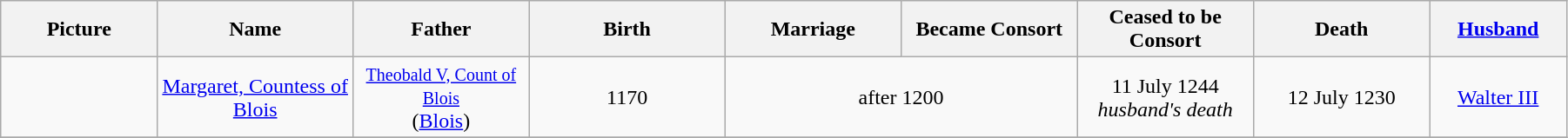<table width=95% class="wikitable">
<tr>
<th width = "8%">Picture</th>
<th width = "10%">Name</th>
<th width = "9%">Father</th>
<th width = "10%">Birth</th>
<th width = "9%">Marriage</th>
<th width = "9%">Became Consort</th>
<th width = "9%">Ceased to be Consort</th>
<th width = "9%">Death</th>
<th width = "7%"><a href='#'>Husband</a></th>
</tr>
<tr>
<td align="center"></td>
<td align="center"><a href='#'>Margaret, Countess of Blois</a></td>
<td align="center"><small><a href='#'>Theobald V, Count of Blois</a></small><br> (<a href='#'>Blois</a>)</td>
<td align="center">1170</td>
<td align="center" colspan="2">after 1200</td>
<td align="center">11 July 1244<br><em>husband's death</em></td>
<td align="center">12 July 1230</td>
<td align="center"><a href='#'>Walter III</a></td>
</tr>
<tr>
</tr>
</table>
